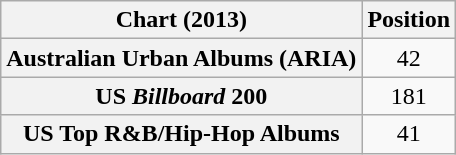<table class="wikitable sortable plainrowheaders" style="text-align:center">
<tr>
<th scope="col">Chart (2013)</th>
<th scope="col">Position</th>
</tr>
<tr>
<th scope="row">Australian Urban Albums (ARIA)</th>
<td>42</td>
</tr>
<tr>
<th scope="row">US <em>Billboard</em> 200</th>
<td>181</td>
</tr>
<tr>
<th scope="row">US Top R&B/Hip-Hop Albums</th>
<td>41</td>
</tr>
</table>
